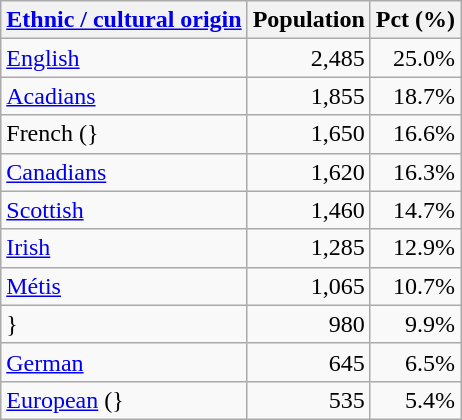<table class="wikitable" style="text-align: right">
<tr>
<th><a href='#'>Ethnic / cultural origin</a></th>
<th>Population</th>
<th>Pct (%)</th>
</tr>
<tr>
<td align=left><a href='#'>English</a></td>
<td>2,485</td>
<td>25.0%</td>
</tr>
<tr>
<td align=left><a href='#'>Acadians</a></td>
<td>1,855</td>
<td>18.7%</td>
</tr>
<tr>
<td align=left>French (}</td>
<td>1,650</td>
<td>16.6%</td>
</tr>
<tr>
<td align=left><a href='#'>Canadians</a></td>
<td>1,620</td>
<td>16.3%</td>
</tr>
<tr>
<td align=left><a href='#'>Scottish</a></td>
<td>1,460</td>
<td>14.7%</td>
</tr>
<tr>
<td align=left><a href='#'>Irish</a></td>
<td>1,285</td>
<td>12.9%</td>
</tr>
<tr>
<td align=left><a href='#'>Métis</a></td>
<td>1,065</td>
<td>10.7%</td>
</tr>
<tr>
<td align=left>}</td>
<td>980</td>
<td>9.9%</td>
</tr>
<tr>
<td align=left><a href='#'>German</a></td>
<td>645</td>
<td>6.5%</td>
</tr>
<tr>
<td align=left><a href='#'>European</a> (}</td>
<td>535</td>
<td>5.4%</td>
</tr>
</table>
